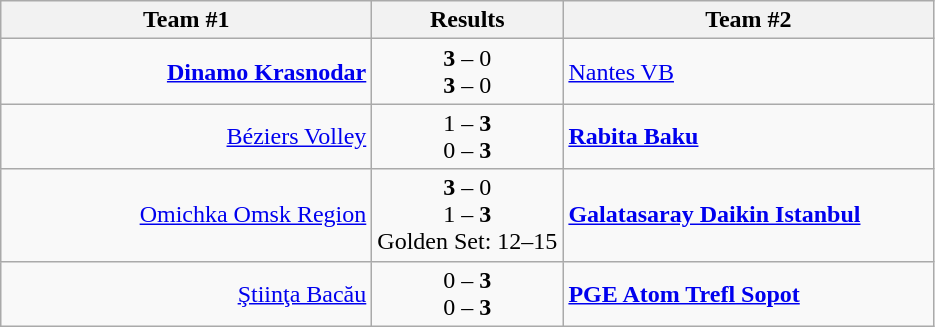<table class="wikitable" style="border-collapse: collapse;">
<tr>
<th align="right" width="240">Team #1</th>
<th>  Results  </th>
<th align="left" width="240">Team #2</th>
</tr>
<tr>
<td align="right"><strong><a href='#'>Dinamo Krasnodar</a></strong> </td>
<td align="center"><strong>3</strong> – 0 <br> <strong>3</strong> – 0</td>
<td> <a href='#'>Nantes VB</a></td>
</tr>
<tr>
<td align="right"><a href='#'>Béziers Volley</a> </td>
<td align="center">1 – <strong>3</strong> <br> 0 – <strong>3</strong></td>
<td> <strong><a href='#'>Rabita Baku</a></strong></td>
</tr>
<tr>
<td align="right"><a href='#'>Omichka Omsk Region</a> </td>
<td align="center"><strong>3</strong> – 0 <br> 1 – <strong>3</strong> <br> Golden Set: 12–15</td>
<td> <strong><a href='#'>Galatasaray Daikin Istanbul</a></strong></td>
</tr>
<tr>
<td align="right"><a href='#'>Ştiinţa Bacău</a> </td>
<td align="center">0 – <strong>3</strong> <br> 0 – <strong>3</strong></td>
<td> <strong><a href='#'>PGE Atom Trefl Sopot</a></strong></td>
</tr>
</table>
